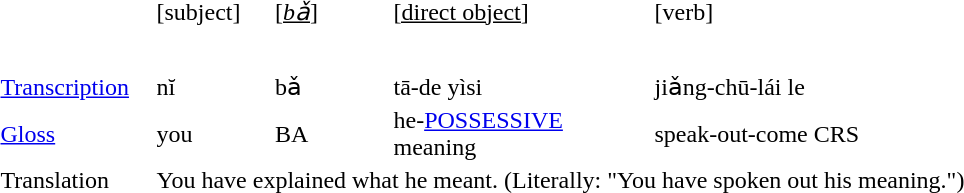<table>
<tr>
<td></td>
<td>[subject]</td>
<td><u>[<em>bǎ</em>]</u></td>
<td><u>[direct object]</u></td>
<td>[verb]</td>
</tr>
<tr>
<td></td>
<td><big></big>　</td>
<td><big></big></td>
<td><big></big></td>
<td><big></big></td>
</tr>
<tr>
<td width=100px><a href='#'>Transcription</a></td>
<td width=75px>nĭ</td>
<td width=75px>bǎ</td>
<td width=170px>tā-de yìsi</td>
<td>jiǎng-chū-lái le</td>
</tr>
<tr>
<td><a href='#'>Gloss</a></td>
<td>you</td>
<td>BA</td>
<td>he-<a href='#'>POSSESSIVE</a> meaning</td>
<td>speak-out-come CRS</td>
</tr>
<tr>
<td>Translation</td>
<td colspan=5>You have explained what he meant. (Literally: "You have spoken out his meaning.")</td>
</tr>
<tr>
</tr>
</table>
